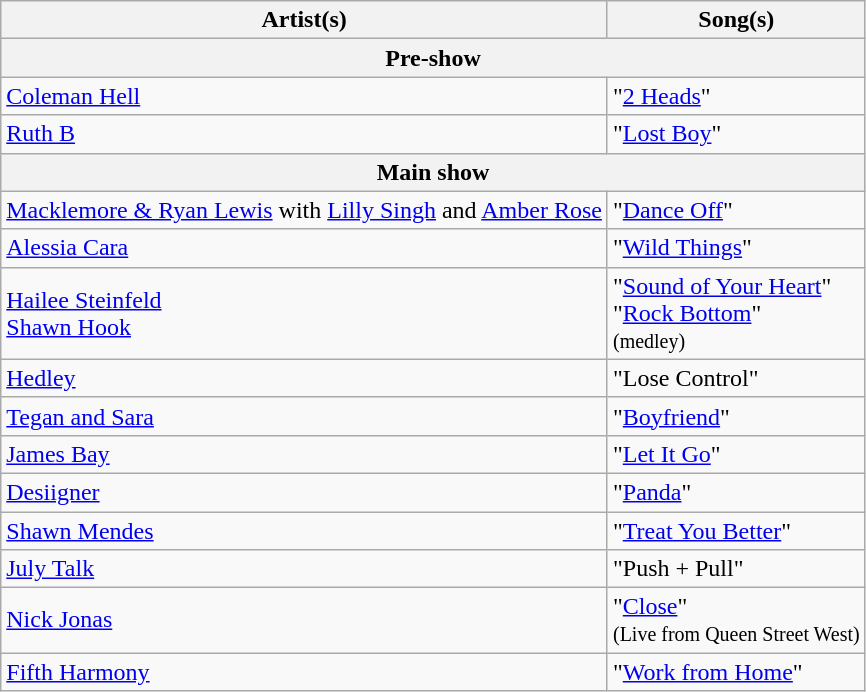<table class="wikitable">
<tr>
<th>Artist(s)</th>
<th>Song(s)</th>
</tr>
<tr>
<th colspan=3>Pre-show</th>
</tr>
<tr>
<td><a href='#'>Coleman Hell</a></td>
<td>"<a href='#'>2 Heads</a>"</td>
</tr>
<tr>
<td><a href='#'>Ruth B</a></td>
<td>"<a href='#'>Lost Boy</a>"</td>
</tr>
<tr>
<th colspan=2>Main show</th>
</tr>
<tr>
<td><a href='#'>Macklemore & Ryan Lewis</a> with <a href='#'>Lilly Singh</a> and <a href='#'>Amber Rose</a></td>
<td>"<a href='#'>Dance Off</a>"</td>
</tr>
<tr>
<td><a href='#'>Alessia Cara</a></td>
<td>"<a href='#'>Wild Things</a>"</td>
</tr>
<tr>
<td><a href='#'>Hailee Steinfeld</a><br><a href='#'>Shawn Hook</a></td>
<td>"<a href='#'>Sound of Your Heart</a>"<br>"<a href='#'>Rock Bottom</a>" <br><small>(medley)</small></td>
</tr>
<tr>
<td><a href='#'>Hedley</a></td>
<td>"Lose Control"</td>
</tr>
<tr>
<td><a href='#'>Tegan and Sara</a></td>
<td>"<a href='#'>Boyfriend</a>"</td>
</tr>
<tr>
<td><a href='#'>James Bay</a></td>
<td>"<a href='#'>Let It Go</a>"</td>
</tr>
<tr>
<td><a href='#'>Desiigner</a></td>
<td>"<a href='#'>Panda</a>"</td>
</tr>
<tr>
<td><a href='#'>Shawn Mendes</a></td>
<td>"<a href='#'>Treat You Better</a>"</td>
</tr>
<tr>
<td><a href='#'>July Talk</a></td>
<td>"Push + Pull"</td>
</tr>
<tr>
<td><a href='#'>Nick Jonas</a></td>
<td>"<a href='#'>Close</a>" <br><small>(Live from Queen Street West)</small></td>
</tr>
<tr>
<td><a href='#'>Fifth Harmony</a></td>
<td>"<a href='#'>Work from Home</a>"</td>
</tr>
</table>
